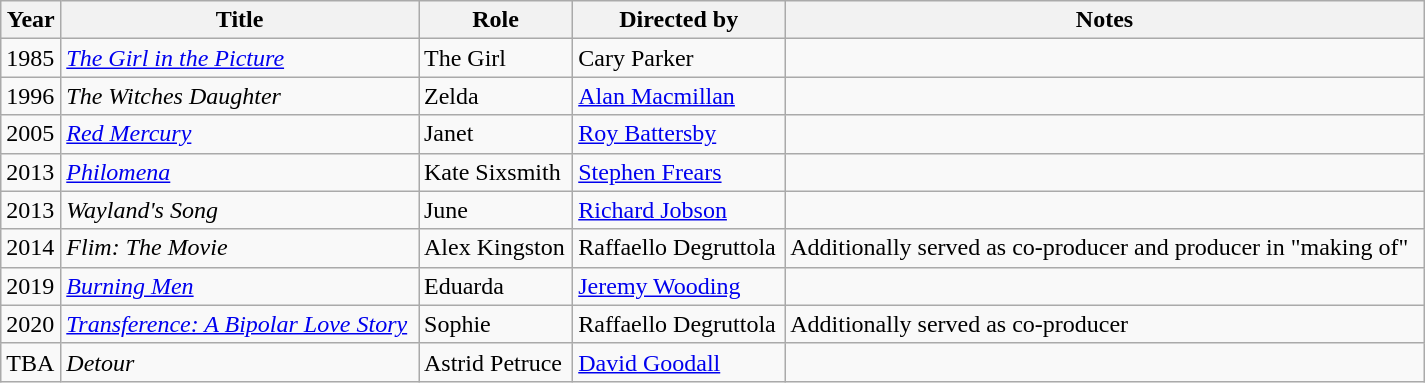<table style="width:950px;" class="wikitable">
<tr>
<th>Year</th>
<th>Title</th>
<th>Role</th>
<th>Directed by</th>
<th>Notes</th>
</tr>
<tr>
<td>1985</td>
<td><em><a href='#'>The Girl in the Picture</a></em></td>
<td>The Girl</td>
<td>Cary Parker</td>
<td></td>
</tr>
<tr>
<td>1996</td>
<td><em>The Witches Daughter</em></td>
<td>Zelda</td>
<td><a href='#'>Alan Macmillan</a></td>
<td></td>
</tr>
<tr>
<td>2005</td>
<td><em><a href='#'>Red Mercury</a></em></td>
<td>Janet</td>
<td><a href='#'>Roy Battersby</a></td>
<td></td>
</tr>
<tr>
<td>2013</td>
<td><em><a href='#'>Philomena</a></em></td>
<td>Kate Sixsmith</td>
<td><a href='#'>Stephen Frears</a></td>
<td></td>
</tr>
<tr>
<td>2013</td>
<td><em>Wayland's Song</em></td>
<td>June</td>
<td><a href='#'>Richard Jobson</a></td>
<td></td>
</tr>
<tr>
<td>2014</td>
<td><em>Flim: The Movie</em></td>
<td>Alex Kingston</td>
<td>Raffaello Degruttola</td>
<td>Additionally served as co-producer and producer in "making of"</td>
</tr>
<tr>
<td>2019</td>
<td><em><a href='#'>Burning Men</a></em></td>
<td>Eduarda</td>
<td><a href='#'>Jeremy Wooding</a></td>
<td></td>
</tr>
<tr>
<td>2020</td>
<td><em><a href='#'>Transference: A Bipolar Love Story</a></em></td>
<td>Sophie</td>
<td>Raffaello Degruttola</td>
<td>Additionally served as co-producer</td>
</tr>
<tr>
<td>TBA</td>
<td><em>Detour</em></td>
<td>Astrid Petruce</td>
<td><a href='#'>David Goodall</a></td>
<td></td>
</tr>
</table>
